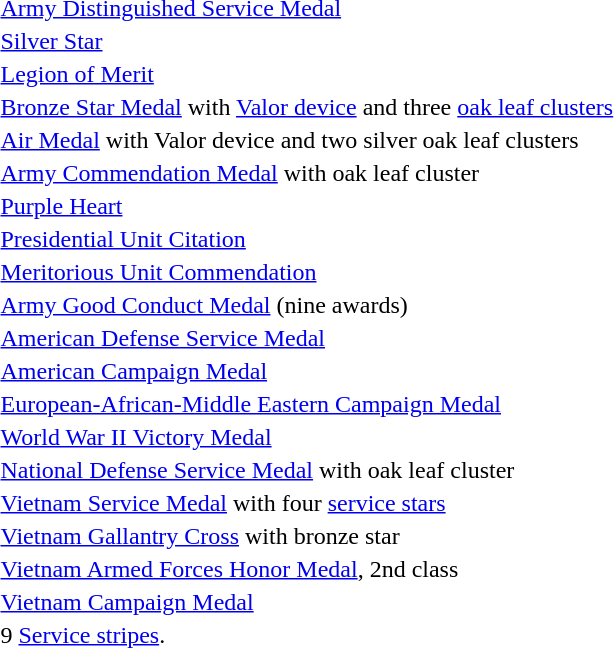<table>
<tr>
<td></td>
<td><a href='#'>Army Distinguished Service Medal</a></td>
</tr>
<tr>
<td></td>
<td><a href='#'>Silver Star</a></td>
</tr>
<tr>
<td></td>
<td><a href='#'>Legion of Merit</a></td>
</tr>
<tr>
<td></td>
<td><a href='#'>Bronze Star Medal</a> with <a href='#'>Valor device</a> and three <a href='#'>oak leaf clusters</a></td>
</tr>
<tr>
<td></td>
<td><a href='#'>Air Medal</a> with Valor device and two silver oak leaf clusters</td>
</tr>
<tr>
<td></td>
<td><a href='#'>Army Commendation Medal</a> with oak leaf cluster</td>
</tr>
<tr>
<td></td>
<td><a href='#'>Purple Heart</a></td>
</tr>
<tr>
<td></td>
<td><a href='#'>Presidential Unit Citation</a></td>
</tr>
<tr>
<td></td>
<td><a href='#'>Meritorious Unit Commendation</a></td>
</tr>
<tr>
<td></td>
<td><a href='#'>Army Good Conduct Medal</a> (nine awards)</td>
</tr>
<tr>
<td></td>
<td><a href='#'>American Defense Service Medal</a></td>
</tr>
<tr>
<td></td>
<td><a href='#'>American Campaign Medal</a></td>
</tr>
<tr>
<td></td>
<td><a href='#'>European-African-Middle Eastern Campaign Medal</a></td>
</tr>
<tr>
<td></td>
<td><a href='#'>World War II Victory Medal</a></td>
</tr>
<tr>
<td></td>
<td><a href='#'>National Defense Service Medal</a> with oak leaf cluster</td>
</tr>
<tr>
<td></td>
<td><a href='#'>Vietnam Service Medal</a> with four <a href='#'>service stars</a></td>
</tr>
<tr>
<td></td>
<td><a href='#'>Vietnam Gallantry Cross</a> with bronze star</td>
</tr>
<tr>
<td></td>
<td><a href='#'>Vietnam Armed Forces Honor Medal</a>, 2nd class</td>
</tr>
<tr>
<td></td>
<td><a href='#'>Vietnam Campaign Medal</a></td>
</tr>
<tr>
<td></td>
<td>9 <a href='#'>Service stripes</a>.</td>
</tr>
</table>
